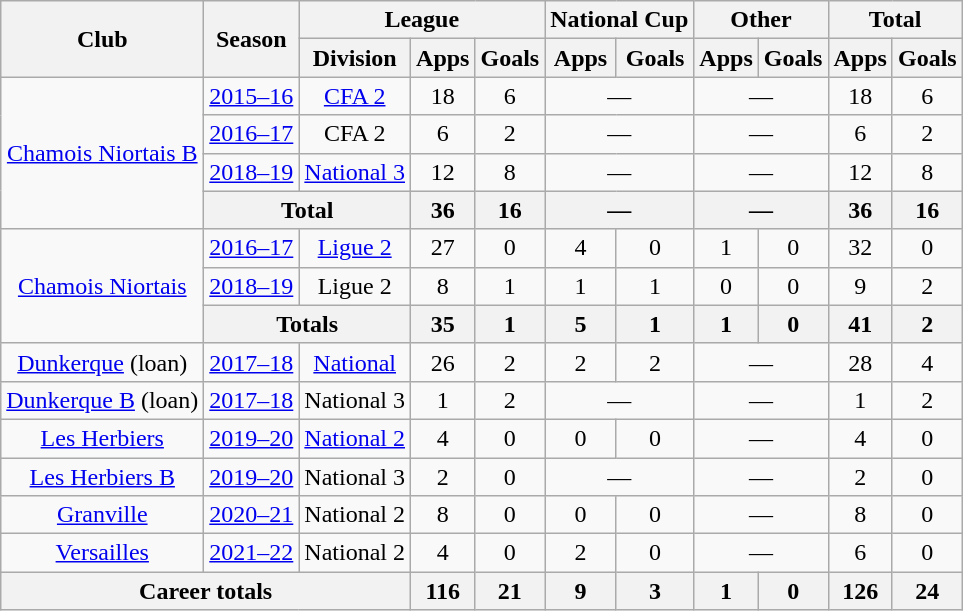<table class="wikitable" style="text-align:center">
<tr>
<th rowspan="2">Club</th>
<th rowspan="2">Season</th>
<th colspan="3">League</th>
<th colspan="2">National Cup</th>
<th colspan="2">Other</th>
<th colspan="2">Total</th>
</tr>
<tr>
<th>Division</th>
<th>Apps</th>
<th>Goals</th>
<th>Apps</th>
<th>Goals</th>
<th>Apps</th>
<th>Goals</th>
<th>Apps</th>
<th>Goals</th>
</tr>
<tr>
<td rowspan="4"><a href='#'>Chamois Niortais B</a></td>
<td><a href='#'>2015–16</a></td>
<td><a href='#'>CFA 2</a></td>
<td>18</td>
<td>6</td>
<td colspan="2">—</td>
<td colspan="2">—</td>
<td>18</td>
<td>6</td>
</tr>
<tr>
<td><a href='#'>2016–17</a></td>
<td>CFA 2</td>
<td>6</td>
<td>2</td>
<td colspan="2">—</td>
<td colspan="2">—</td>
<td>6</td>
<td>2</td>
</tr>
<tr>
<td><a href='#'>2018–19</a></td>
<td><a href='#'>National 3</a></td>
<td>12</td>
<td>8</td>
<td colspan="2">—</td>
<td colspan="2">—</td>
<td>12</td>
<td>8</td>
</tr>
<tr>
<th colspan="2">Total</th>
<th>36</th>
<th>16</th>
<th colspan="2">—</th>
<th colspan="2">—</th>
<th>36</th>
<th>16</th>
</tr>
<tr>
<td rowspan="3"><a href='#'>Chamois Niortais</a></td>
<td><a href='#'>2016–17</a></td>
<td><a href='#'>Ligue 2</a></td>
<td>27</td>
<td>0</td>
<td>4</td>
<td>0</td>
<td>1</td>
<td>0</td>
<td>32</td>
<td>0</td>
</tr>
<tr>
<td><a href='#'>2018–19</a></td>
<td>Ligue 2</td>
<td>8</td>
<td>1</td>
<td>1</td>
<td>1</td>
<td>0</td>
<td>0</td>
<td>9</td>
<td>2</td>
</tr>
<tr>
<th colspan="2">Totals</th>
<th>35</th>
<th>1</th>
<th>5</th>
<th>1</th>
<th>1</th>
<th>0</th>
<th>41</th>
<th>2</th>
</tr>
<tr>
<td><a href='#'>Dunkerque</a> (loan)</td>
<td><a href='#'>2017–18</a></td>
<td><a href='#'>National</a></td>
<td>26</td>
<td>2</td>
<td>2</td>
<td>2</td>
<td colspan="2">—</td>
<td>28</td>
<td>4</td>
</tr>
<tr>
<td><a href='#'>Dunkerque B</a> (loan)</td>
<td><a href='#'>2017–18</a></td>
<td>National 3</td>
<td>1</td>
<td>2</td>
<td colspan="2">—</td>
<td colspan="2">—</td>
<td>1</td>
<td>2</td>
</tr>
<tr>
<td><a href='#'>Les Herbiers</a></td>
<td><a href='#'>2019–20</a></td>
<td><a href='#'>National 2</a></td>
<td>4</td>
<td>0</td>
<td>0</td>
<td>0</td>
<td colspan="2">—</td>
<td>4</td>
<td>0</td>
</tr>
<tr>
<td><a href='#'>Les Herbiers B</a></td>
<td><a href='#'>2019–20</a></td>
<td>National 3</td>
<td>2</td>
<td>0</td>
<td colspan="2">—</td>
<td colspan="2">—</td>
<td>2</td>
<td>0</td>
</tr>
<tr>
<td><a href='#'>Granville</a></td>
<td><a href='#'>2020–21</a></td>
<td>National 2</td>
<td>8</td>
<td>0</td>
<td>0</td>
<td>0</td>
<td colspan="2">—</td>
<td>8</td>
<td>0</td>
</tr>
<tr>
<td><a href='#'>Versailles</a></td>
<td><a href='#'>2021–22</a></td>
<td>National 2</td>
<td>4</td>
<td>0</td>
<td>2</td>
<td>0</td>
<td colspan="2">—</td>
<td>6</td>
<td>0</td>
</tr>
<tr>
<th colspan="3">Career totals</th>
<th>116</th>
<th>21</th>
<th>9</th>
<th>3</th>
<th>1</th>
<th>0</th>
<th>126</th>
<th>24</th>
</tr>
</table>
